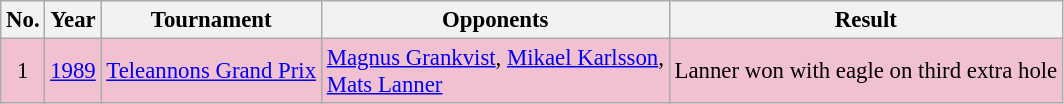<table class="wikitable" style="font-size:95%;">
<tr>
<th>No.</th>
<th>Year</th>
<th>Tournament</th>
<th>Opponents</th>
<th>Result</th>
</tr>
<tr style="background:#F2C1D1;">
<td align=center>1</td>
<td><a href='#'>1989</a></td>
<td><a href='#'>Teleannons Grand Prix</a></td>
<td> <a href='#'>Magnus Grankvist</a>,  <a href='#'>Mikael Karlsson</a>,<br> <a href='#'>Mats Lanner</a></td>
<td>Lanner won with eagle on third extra hole</td>
</tr>
</table>
